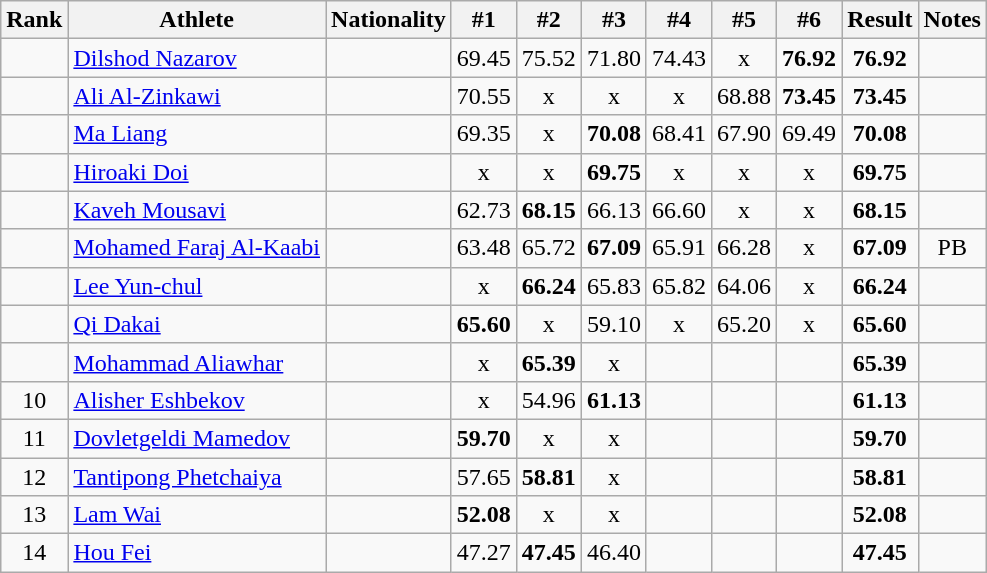<table class="wikitable sortable" style="text-align:center">
<tr>
<th>Rank</th>
<th>Athlete</th>
<th>Nationality</th>
<th>#1</th>
<th>#2</th>
<th>#3</th>
<th>#4</th>
<th>#5</th>
<th>#6</th>
<th>Result</th>
<th>Notes</th>
</tr>
<tr>
<td></td>
<td align="left"><a href='#'>Dilshod Nazarov</a></td>
<td align=left></td>
<td>69.45</td>
<td>75.52</td>
<td>71.80</td>
<td>74.43</td>
<td>x</td>
<td><strong>76.92</strong></td>
<td><strong>76.92</strong></td>
<td></td>
</tr>
<tr>
<td></td>
<td align="left"><a href='#'>Ali Al-Zinkawi</a></td>
<td align=left></td>
<td>70.55</td>
<td>x</td>
<td>x</td>
<td>x</td>
<td>68.88</td>
<td><strong>73.45</strong></td>
<td><strong>73.45</strong></td>
<td></td>
</tr>
<tr>
<td></td>
<td align="left"><a href='#'>Ma Liang</a></td>
<td align=left></td>
<td>69.35</td>
<td>x</td>
<td><strong>70.08</strong></td>
<td>68.41</td>
<td>67.90</td>
<td>69.49</td>
<td><strong>70.08</strong></td>
<td></td>
</tr>
<tr>
<td></td>
<td align="left"><a href='#'>Hiroaki Doi</a></td>
<td align=left></td>
<td>x</td>
<td>x</td>
<td><strong>69.75</strong></td>
<td>x</td>
<td>x</td>
<td>x</td>
<td><strong>69.75</strong></td>
<td></td>
</tr>
<tr>
<td></td>
<td align="left"><a href='#'>Kaveh Mousavi</a></td>
<td align=left></td>
<td>62.73</td>
<td><strong>68.15</strong></td>
<td>66.13</td>
<td>66.60</td>
<td>x</td>
<td>x</td>
<td><strong>68.15</strong></td>
<td></td>
</tr>
<tr>
<td></td>
<td align="left"><a href='#'>Mohamed Faraj Al-Kaabi</a></td>
<td align=left></td>
<td>63.48</td>
<td>65.72</td>
<td><strong>67.09</strong></td>
<td>65.91</td>
<td>66.28</td>
<td>x</td>
<td><strong>67.09</strong></td>
<td>PB</td>
</tr>
<tr>
<td></td>
<td align="left"><a href='#'>Lee Yun-chul</a></td>
<td align=left></td>
<td>x</td>
<td><strong>66.24</strong></td>
<td>65.83</td>
<td>65.82</td>
<td>64.06</td>
<td>x</td>
<td><strong>66.24</strong></td>
<td></td>
</tr>
<tr>
<td></td>
<td align="left"><a href='#'>Qi Dakai</a></td>
<td align=left></td>
<td><strong>65.60</strong></td>
<td>x</td>
<td>59.10</td>
<td>x</td>
<td>65.20</td>
<td>x</td>
<td><strong>65.60</strong></td>
<td></td>
</tr>
<tr>
<td></td>
<td align="left"><a href='#'>Mohammad Aliawhar</a></td>
<td align=left></td>
<td>x</td>
<td><strong>65.39</strong></td>
<td>x</td>
<td></td>
<td></td>
<td></td>
<td><strong>65.39</strong></td>
<td></td>
</tr>
<tr>
<td>10</td>
<td align="left"><a href='#'>Alisher Eshbekov</a></td>
<td align=left></td>
<td>x</td>
<td>54.96</td>
<td><strong>61.13</strong></td>
<td></td>
<td></td>
<td></td>
<td><strong>61.13</strong></td>
<td></td>
</tr>
<tr>
<td>11</td>
<td align="left"><a href='#'>Dovletgeldi Mamedov</a></td>
<td align=left></td>
<td><strong>59.70</strong></td>
<td>x</td>
<td>x</td>
<td></td>
<td></td>
<td></td>
<td><strong>59.70</strong></td>
<td></td>
</tr>
<tr>
<td>12</td>
<td align="left"><a href='#'>Tantipong Phetchaiya</a></td>
<td align=left></td>
<td>57.65</td>
<td><strong>58.81</strong></td>
<td>x</td>
<td></td>
<td></td>
<td></td>
<td><strong>58.81</strong></td>
<td></td>
</tr>
<tr>
<td>13</td>
<td align="left"><a href='#'>Lam Wai</a></td>
<td align=left></td>
<td><strong>52.08</strong></td>
<td>x</td>
<td>x</td>
<td></td>
<td></td>
<td></td>
<td><strong>52.08</strong></td>
<td></td>
</tr>
<tr>
<td>14</td>
<td align="left"><a href='#'>Hou Fei</a></td>
<td align=left></td>
<td>47.27</td>
<td><strong>47.45</strong></td>
<td>46.40</td>
<td></td>
<td></td>
<td></td>
<td><strong>47.45</strong></td>
<td></td>
</tr>
</table>
